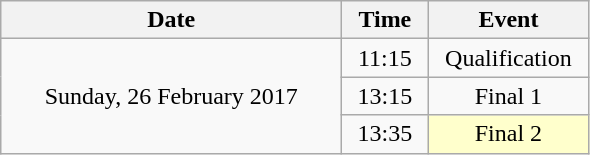<table class = "wikitable" style="text-align:center;">
<tr>
<th width=220>Date</th>
<th width=50>Time</th>
<th width=100>Event</th>
</tr>
<tr>
<td rowspan=3>Sunday, 26 February 2017</td>
<td>11:15</td>
<td>Qualification</td>
</tr>
<tr>
<td>13:15</td>
<td>Final 1</td>
</tr>
<tr>
<td>13:35</td>
<td bgcolor=ffffcc>Final 2</td>
</tr>
</table>
